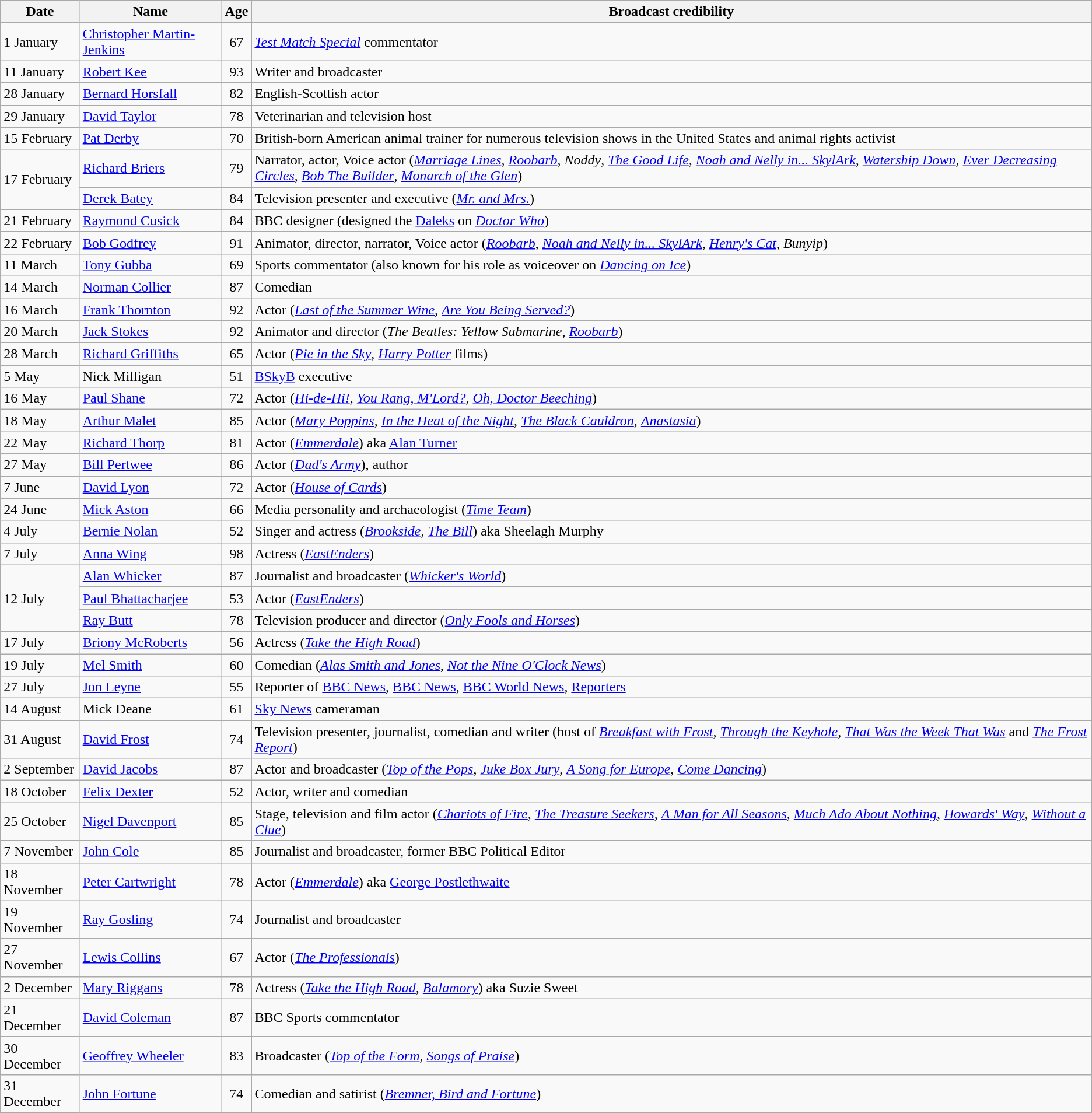<table class="wikitable">
<tr>
<th>Date</th>
<th>Name</th>
<th>Age</th>
<th>Broadcast credibility</th>
</tr>
<tr>
<td>1 January</td>
<td><a href='#'>Christopher Martin-Jenkins</a></td>
<td style="text-align: center;">67</td>
<td><em><a href='#'>Test Match Special</a></em> commentator</td>
</tr>
<tr>
<td>11 January</td>
<td><a href='#'>Robert Kee</a></td>
<td style="text-align: center;">93</td>
<td>Writer and broadcaster</td>
</tr>
<tr>
<td>28 January</td>
<td><a href='#'>Bernard Horsfall</a></td>
<td style="text-align: center;">82</td>
<td>English-Scottish actor</td>
</tr>
<tr>
<td>29 January</td>
<td><a href='#'>David Taylor</a></td>
<td style="text-align: center;">78</td>
<td>Veterinarian and television host</td>
</tr>
<tr>
<td>15 February</td>
<td><a href='#'>Pat Derby</a></td>
<td style="text-align: center;">70</td>
<td>British-born American animal trainer for numerous television shows in the United States and animal rights activist</td>
</tr>
<tr>
<td rowspan=2>17 February</td>
<td><a href='#'>Richard Briers</a></td>
<td style="text-align: center;">79</td>
<td>Narrator, actor, Voice actor (<em><a href='#'>Marriage Lines</a></em>, <em><a href='#'>Roobarb</a></em>, <em>Noddy</em>, <em><a href='#'>The Good Life</a></em>, <em><a href='#'>Noah and Nelly in... SkylArk</a></em>, <em><a href='#'>Watership Down</a></em>, <em><a href='#'>Ever Decreasing Circles</a></em>, <em><a href='#'>Bob The Builder</a></em>, <em><a href='#'>Monarch of the Glen</a></em>)</td>
</tr>
<tr>
<td><a href='#'>Derek Batey</a></td>
<td style="text-align: center;">84</td>
<td>Television presenter and executive (<em><a href='#'>Mr. and Mrs.</a></em>)</td>
</tr>
<tr>
<td>21 February</td>
<td><a href='#'>Raymond Cusick</a></td>
<td style="text-align: center;">84</td>
<td>BBC designer (designed the <a href='#'>Daleks</a> on <em><a href='#'>Doctor Who</a></em>)</td>
</tr>
<tr>
<td>22 February</td>
<td><a href='#'>Bob Godfrey</a></td>
<td style="text-align: center;">91</td>
<td>Animator, director, narrator, Voice actor (<em><a href='#'>Roobarb</a></em>, <em><a href='#'>Noah and Nelly in... SkylArk</a></em>, <em><a href='#'>Henry's Cat</a></em>, <em>Bunyip</em>)</td>
</tr>
<tr>
<td>11 March</td>
<td><a href='#'>Tony Gubba</a></td>
<td style="text-align: center;">69</td>
<td>Sports commentator (also known for his role as voiceover on <em><a href='#'>Dancing on Ice</a></em>)</td>
</tr>
<tr>
<td>14 March</td>
<td><a href='#'>Norman Collier</a></td>
<td style="text-align: center;">87</td>
<td>Comedian</td>
</tr>
<tr>
<td>16 March</td>
<td><a href='#'>Frank Thornton</a></td>
<td style="text-align: center;">92</td>
<td>Actor (<em><a href='#'>Last of the Summer Wine</a></em>, <em><a href='#'>Are You Being Served?</a></em>)</td>
</tr>
<tr>
<td>20 March</td>
<td><a href='#'>Jack Stokes</a></td>
<td style="text-align: center;">92</td>
<td>Animator and director (<em>The Beatles: Yellow Submarine</em>, <em><a href='#'>Roobarb</a></em>)</td>
</tr>
<tr>
<td>28 March</td>
<td><a href='#'>Richard Griffiths</a></td>
<td style="text-align: center;">65</td>
<td>Actor (<em><a href='#'>Pie in the Sky</a></em>, <em><a href='#'>Harry Potter</a></em> films)</td>
</tr>
<tr>
<td>5 May</td>
<td>Nick Milligan</td>
<td style="text-align: center;">51</td>
<td><a href='#'>BSkyB</a> executive</td>
</tr>
<tr>
<td>16 May</td>
<td><a href='#'>Paul Shane</a></td>
<td style="text-align: center;">72</td>
<td>Actor (<em><a href='#'>Hi-de-Hi!</a></em>, <em><a href='#'>You Rang, M'Lord?</a></em>, <em><a href='#'>Oh, Doctor Beeching</a></em>)</td>
</tr>
<tr>
<td>18 May</td>
<td><a href='#'>Arthur Malet</a></td>
<td style="text-align: center;">85</td>
<td>Actor (<em><a href='#'>Mary Poppins</a></em>, <em><a href='#'>In the Heat of the Night</a></em>, <em><a href='#'>The Black Cauldron</a></em>, <em><a href='#'>Anastasia</a></em>)</td>
</tr>
<tr>
<td>22 May</td>
<td><a href='#'>Richard Thorp</a></td>
<td style="text-align: center;">81</td>
<td>Actor (<em><a href='#'>Emmerdale</a></em>) aka <a href='#'>Alan Turner</a></td>
</tr>
<tr>
<td>27 May</td>
<td><a href='#'>Bill Pertwee</a></td>
<td style="text-align: center;">86</td>
<td>Actor (<em><a href='#'>Dad's Army</a></em>), author</td>
</tr>
<tr>
<td>7 June</td>
<td><a href='#'>David Lyon</a></td>
<td style="text-align: center;">72</td>
<td>Actor (<em><a href='#'>House of Cards</a></em>)</td>
</tr>
<tr>
<td>24 June</td>
<td><a href='#'>Mick Aston</a></td>
<td style="text-align: center;">66</td>
<td>Media personality and archaeologist (<em><a href='#'>Time Team</a></em>)</td>
</tr>
<tr>
<td>4 July</td>
<td><a href='#'>Bernie Nolan</a></td>
<td style="text-align: center;">52</td>
<td>Singer and actress (<em><a href='#'>Brookside</a></em>, <em><a href='#'>The Bill</a></em>) aka Sheelagh Murphy</td>
</tr>
<tr>
<td>7 July</td>
<td><a href='#'>Anna Wing</a></td>
<td style="text-align: center;">98</td>
<td>Actress (<em><a href='#'>EastEnders</a></em>)</td>
</tr>
<tr>
<td rowspan="3">12 July</td>
<td><a href='#'>Alan Whicker</a></td>
<td style="text-align: center;">87</td>
<td>Journalist and broadcaster (<em><a href='#'>Whicker's World</a></em>)</td>
</tr>
<tr>
<td><a href='#'>Paul Bhattacharjee</a></td>
<td style="text-align: center;">53</td>
<td>Actor (<em><a href='#'>EastEnders</a></em>)</td>
</tr>
<tr>
<td><a href='#'>Ray Butt</a></td>
<td style="text-align: center;">78</td>
<td>Television producer and director (<em><a href='#'>Only Fools and Horses</a></em>)</td>
</tr>
<tr>
<td>17 July</td>
<td><a href='#'>Briony McRoberts</a></td>
<td style="text-align: center;">56</td>
<td>Actress (<em><a href='#'>Take the High Road</a></em>)</td>
</tr>
<tr>
<td>19 July</td>
<td><a href='#'>Mel Smith</a></td>
<td style="text-align: center;">60</td>
<td>Comedian (<em><a href='#'>Alas Smith and Jones</a></em>, <em><a href='#'>Not the Nine O'Clock News</a></em>)</td>
</tr>
<tr>
<td>27 July</td>
<td><a href='#'>Jon Leyne</a></td>
<td style="text-align: center;">55</td>
<td>Reporter of <a href='#'>BBC News</a>, <a href='#'>BBC News</a>, <a href='#'>BBC World News</a>, <a href='#'>Reporters</a></td>
</tr>
<tr>
<td>14 August</td>
<td>Mick Deane</td>
<td style="text-align: center;">61</td>
<td><a href='#'>Sky News</a> cameraman</td>
</tr>
<tr>
<td>31 August</td>
<td><a href='#'>David Frost</a></td>
<td style="text-align: center;">74</td>
<td>Television presenter, journalist, comedian and writer (host of <em><a href='#'>Breakfast with Frost</a></em>, <em><a href='#'>Through the Keyhole</a></em>, <em><a href='#'>That Was the Week That Was</a></em> and <em><a href='#'>The Frost Report</a></em>)</td>
</tr>
<tr>
<td>2 September</td>
<td><a href='#'>David Jacobs</a></td>
<td style="text-align: center;">87</td>
<td>Actor and broadcaster (<em><a href='#'>Top of the Pops</a></em>, <em><a href='#'>Juke Box Jury</a></em>, <em><a href='#'>A Song for Europe</a></em>, <em><a href='#'>Come Dancing</a></em>)</td>
</tr>
<tr>
<td>18 October</td>
<td><a href='#'>Felix Dexter</a></td>
<td style="text-align: center;">52</td>
<td>Actor, writer and comedian</td>
</tr>
<tr>
<td>25 October</td>
<td><a href='#'>Nigel Davenport</a></td>
<td style="text-align: center;">85</td>
<td>Stage, television and film actor (<em><a href='#'>Chariots of Fire</a></em>, <em><a href='#'>The Treasure Seekers</a></em>, <em><a href='#'>A Man for All Seasons</a></em>, <em><a href='#'>Much Ado About Nothing</a></em>, <em><a href='#'>Howards' Way</a></em>, <em><a href='#'>Without a Clue</a></em>)</td>
</tr>
<tr>
<td>7 November</td>
<td><a href='#'>John Cole</a></td>
<td style="text-align: center;">85</td>
<td>Journalist and broadcaster, former BBC Political Editor</td>
</tr>
<tr>
<td>18 November</td>
<td><a href='#'>Peter Cartwright</a></td>
<td style="text-align: center;">78</td>
<td>Actor (<em><a href='#'>Emmerdale</a></em>) aka <a href='#'>George Postlethwaite</a></td>
</tr>
<tr>
<td>19 November</td>
<td><a href='#'>Ray Gosling</a></td>
<td style="text-align: center;">74</td>
<td>Journalist and broadcaster</td>
</tr>
<tr>
<td>27 November</td>
<td><a href='#'>Lewis Collins</a></td>
<td style="text-align: center;">67</td>
<td>Actor (<em><a href='#'>The Professionals</a></em>)</td>
</tr>
<tr>
<td>2 December</td>
<td><a href='#'>Mary Riggans</a></td>
<td style="text-align: center;">78</td>
<td>Actress (<em><a href='#'>Take the High Road</a></em>, <em><a href='#'>Balamory</a></em>) aka Suzie Sweet</td>
</tr>
<tr>
<td>21 December</td>
<td><a href='#'>David Coleman</a></td>
<td style="text-align: center;">87</td>
<td>BBC Sports commentator</td>
</tr>
<tr>
<td>30 December</td>
<td><a href='#'>Geoffrey Wheeler</a></td>
<td style="text-align: center;">83</td>
<td>Broadcaster (<em><a href='#'>Top of the Form</a></em>, <em><a href='#'>Songs of Praise</a></em>)</td>
</tr>
<tr>
<td>31 December</td>
<td><a href='#'>John Fortune</a></td>
<td style="text-align: center;">74</td>
<td>Comedian and satirist (<em><a href='#'>Bremner, Bird and Fortune</a></em>)</td>
</tr>
</table>
